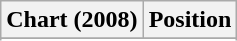<table class="wikitable sortable plainrowheaders" style="text-align:center">
<tr>
<th scope="col">Chart (2008)</th>
<th scope="col">Position</th>
</tr>
<tr>
</tr>
<tr>
</tr>
</table>
